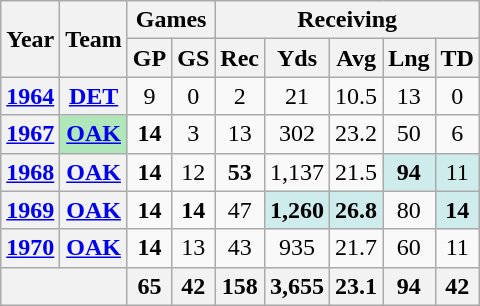<table class="wikitable" style="text-align:center;">
<tr>
<th rowspan="2">Year</th>
<th rowspan="2">Team</th>
<th colspan="2">Games</th>
<th colspan="5">Receiving</th>
</tr>
<tr>
<th>GP</th>
<th>GS</th>
<th>Rec</th>
<th>Yds</th>
<th>Avg</th>
<th>Lng</th>
<th>TD</th>
</tr>
<tr>
<th><a href='#'>1964</a></th>
<th><a href='#'>DET</a></th>
<td>9</td>
<td>0</td>
<td>2</td>
<td>21</td>
<td>10.5</td>
<td>13</td>
<td>0</td>
</tr>
<tr>
<th><a href='#'>1967</a></th>
<th style="background:#afe6ba;"><a href='#'>OAK</a></th>
<td><strong>14</strong></td>
<td>3</td>
<td>13</td>
<td>302</td>
<td>23.2</td>
<td>50</td>
<td>6</td>
</tr>
<tr>
<th><a href='#'>1968</a></th>
<th><a href='#'>OAK</a></th>
<td><strong>14</strong></td>
<td>12</td>
<td><strong>53</strong></td>
<td>1,137</td>
<td>21.5</td>
<td style="background:#cfecec;"><strong>94</strong></td>
<td style="background:#cfecec;">11</td>
</tr>
<tr>
<th><a href='#'>1969</a></th>
<th><a href='#'>OAK</a></th>
<td><strong>14</strong></td>
<td><strong>14</strong></td>
<td>47</td>
<td style="background:#cfecec;"><strong>1,260</strong></td>
<td style="background:#cfecec;"><strong>26.8</strong></td>
<td>80</td>
<td style="background:#cfecec;"><strong>14</strong></td>
</tr>
<tr>
<th><a href='#'>1970</a></th>
<th><a href='#'>OAK</a></th>
<td><strong>14</strong></td>
<td>13</td>
<td>43</td>
<td>935</td>
<td>21.7</td>
<td>60</td>
<td>11</td>
</tr>
<tr>
<th colspan="2"></th>
<th>65</th>
<th>42</th>
<th>158</th>
<th>3,655</th>
<th>23.1</th>
<th>94</th>
<th>42</th>
</tr>
</table>
